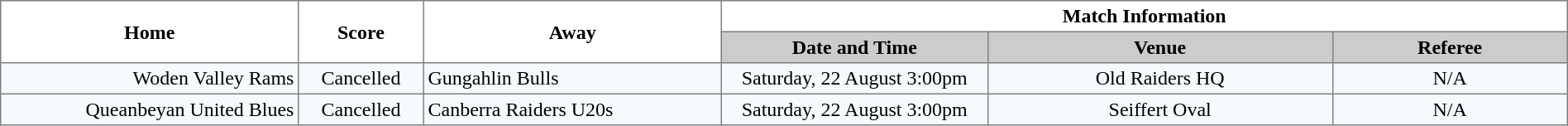<table width="100%" cellspacing="0" cellpadding="3" border="1" style="border-collapse:collapse;  text-align:center;">
<tr>
<th rowspan="2" width="19%">Home</th>
<th rowspan="2" width="8%">Score</th>
<th rowspan="2" width="19%">Away</th>
<th colspan="3">Match Information</th>
</tr>
<tr bgcolor="#CCCCCC">
<th width="17%">Date and Time</th>
<th width="22%">Venue</th>
<th width="50%">Referee</th>
</tr>
<tr style="text-align:center; background:#f5faff;">
<td align="right">Woden Valley Rams </td>
<td>Cancelled</td>
<td align="left"> Gungahlin Bulls</td>
<td>Saturday, 22 August 3:00pm</td>
<td>Old Raiders HQ</td>
<td>N/A</td>
</tr>
<tr style="text-align:center; background:#f5faff;">
<td align="right">Queanbeyan United Blues </td>
<td>Cancelled</td>
<td align="left"> Canberra Raiders U20s</td>
<td>Saturday, 22 August 3:00pm</td>
<td>Seiffert Oval</td>
<td>N/A</td>
</tr>
</table>
